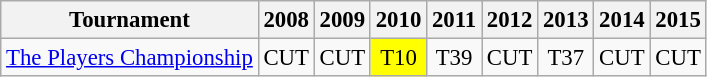<table class="wikitable" style="font-size:95%;text-align:center;">
<tr>
<th>Tournament</th>
<th>2008</th>
<th>2009</th>
<th>2010</th>
<th>2011</th>
<th>2012</th>
<th>2013</th>
<th>2014</th>
<th>2015</th>
</tr>
<tr>
<td align=left><a href='#'>The Players Championship</a></td>
<td>CUT</td>
<td>CUT</td>
<td style="background:yellow;">T10</td>
<td>T39</td>
<td>CUT</td>
<td>T37</td>
<td>CUT</td>
<td>CUT</td>
</tr>
</table>
